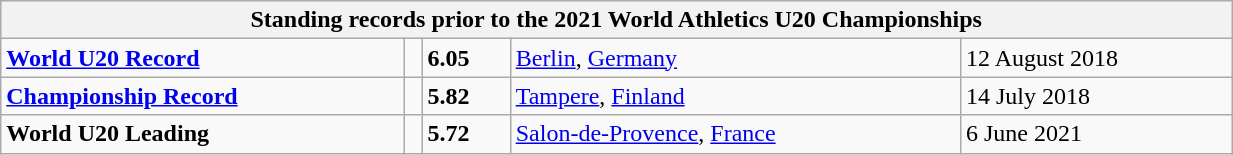<table class="wikitable" width=65%>
<tr>
<th colspan=5>Standing records prior to the 2021 World Athletics U20 Championships</th>
</tr>
<tr>
<td><strong><a href='#'>World U20 Record</a></strong></td>
<td></td>
<td><strong>6.05</strong></td>
<td><a href='#'>Berlin</a>, <a href='#'>Germany</a></td>
<td>12 August 2018</td>
</tr>
<tr>
<td><strong><a href='#'>Championship Record</a></strong></td>
<td></td>
<td><strong>5.82</strong></td>
<td><a href='#'>Tampere</a>, <a href='#'>Finland</a></td>
<td>14 July 2018</td>
</tr>
<tr>
<td><strong>World U20 Leading</strong></td>
<td></td>
<td><strong>5.72</strong></td>
<td><a href='#'>Salon-de-Provence</a>, <a href='#'>France</a></td>
<td>6 June 2021</td>
</tr>
</table>
